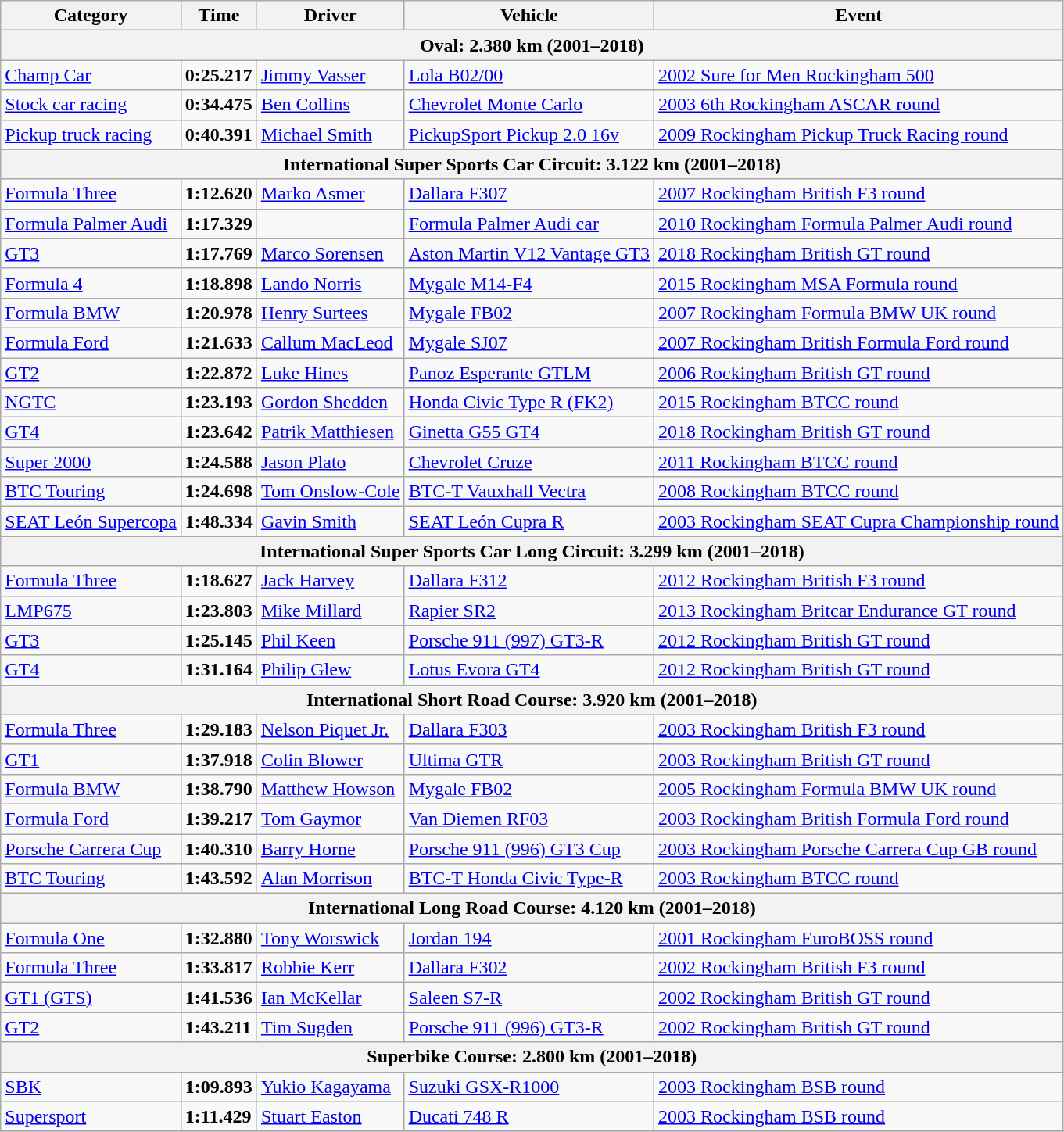<table class="wikitable">
<tr>
<th>Category</th>
<th>Time</th>
<th>Driver</th>
<th>Vehicle</th>
<th>Event</th>
</tr>
<tr>
<th colspan=5>Oval: 2.380 km (2001–2018)</th>
</tr>
<tr>
<td><a href='#'>Champ Car</a></td>
<td><strong>0:25.217</strong></td>
<td> <a href='#'>Jimmy Vasser</a></td>
<td><a href='#'>Lola B02/00</a></td>
<td><a href='#'>2002 Sure for Men Rockingham 500</a></td>
</tr>
<tr>
<td><a href='#'>Stock car racing</a></td>
<td><strong>0:34.475</strong></td>
<td> <a href='#'>Ben Collins</a></td>
<td><a href='#'>Chevrolet Monte Carlo</a></td>
<td><a href='#'>2003 6th Rockingham ASCAR round</a></td>
</tr>
<tr>
<td><a href='#'>Pickup truck racing</a></td>
<td><strong>0:40.391</strong></td>
<td> <a href='#'>Michael Smith</a></td>
<td><a href='#'>PickupSport Pickup 2.0 16v</a></td>
<td><a href='#'>2009 Rockingham Pickup Truck Racing round</a></td>
</tr>
<tr>
<th colspan=5>International Super Sports Car Circuit: 3.122 km (2001–2018)</th>
</tr>
<tr>
<td><a href='#'>Formula Three</a></td>
<td><strong>1:12.620</strong></td>
<td> <a href='#'>Marko Asmer</a></td>
<td><a href='#'>Dallara F307</a></td>
<td><a href='#'>2007 Rockingham British F3 round</a></td>
</tr>
<tr>
<td><a href='#'>Formula Palmer Audi</a></td>
<td><strong>1:17.329</strong></td>
<td> </td>
<td><a href='#'>Formula Palmer Audi car</a></td>
<td><a href='#'>2010 Rockingham Formula Palmer Audi round</a></td>
</tr>
<tr>
<td><a href='#'>GT3</a></td>
<td><strong>1:17.769</strong></td>
<td> <a href='#'>Marco Sorensen</a></td>
<td><a href='#'>Aston Martin V12 Vantage GT3</a></td>
<td><a href='#'>2018 Rockingham British GT round</a></td>
</tr>
<tr>
<td><a href='#'>Formula 4</a></td>
<td><strong>1:18.898</strong></td>
<td> <a href='#'>Lando Norris</a></td>
<td><a href='#'>Mygale M14-F4</a></td>
<td><a href='#'>2015 Rockingham MSA Formula round</a></td>
</tr>
<tr>
<td><a href='#'>Formula BMW</a></td>
<td><strong>1:20.978</strong></td>
<td> <a href='#'>Henry Surtees</a></td>
<td><a href='#'>Mygale FB02</a></td>
<td><a href='#'>2007 Rockingham Formula BMW UK round</a></td>
</tr>
<tr>
<td><a href='#'>Formula Ford</a></td>
<td><strong>1:21.633</strong></td>
<td> <a href='#'>Callum MacLeod</a></td>
<td><a href='#'>Mygale SJ07</a></td>
<td><a href='#'>2007 Rockingham British Formula Ford round</a></td>
</tr>
<tr>
<td><a href='#'>GT2</a></td>
<td><strong>1:22.872</strong></td>
<td> <a href='#'>Luke Hines</a></td>
<td><a href='#'>Panoz Esperante GTLM</a></td>
<td><a href='#'>2006 Rockingham British GT round</a></td>
</tr>
<tr>
<td><a href='#'>NGTC</a></td>
<td><strong>1:23.193</strong></td>
<td> <a href='#'>Gordon Shedden</a></td>
<td><a href='#'>Honda Civic Type R (FK2)</a></td>
<td><a href='#'>2015 Rockingham BTCC round</a></td>
</tr>
<tr>
<td><a href='#'>GT4</a></td>
<td><strong>1:23.642</strong></td>
<td> <a href='#'>Patrik Matthiesen</a></td>
<td><a href='#'>Ginetta G55 GT4</a></td>
<td><a href='#'>2018 Rockingham British GT round</a></td>
</tr>
<tr>
<td><a href='#'>Super 2000</a></td>
<td><strong>1:24.588</strong></td>
<td> <a href='#'>Jason Plato</a></td>
<td><a href='#'>Chevrolet Cruze</a></td>
<td><a href='#'>2011 Rockingham BTCC round</a></td>
</tr>
<tr>
<td><a href='#'>BTC Touring</a></td>
<td><strong>1:24.698</strong></td>
<td> <a href='#'>Tom Onslow-Cole</a></td>
<td><a href='#'>BTC-T Vauxhall Vectra</a></td>
<td><a href='#'>2008 Rockingham BTCC round</a></td>
</tr>
<tr>
<td><a href='#'>SEAT León Supercopa</a></td>
<td><strong>1:48.334</strong></td>
<td> <a href='#'>Gavin Smith</a></td>
<td><a href='#'>SEAT León Cupra R</a></td>
<td><a href='#'>2003 Rockingham SEAT Cupra Championship round</a></td>
</tr>
<tr>
<th colspan=5>International Super Sports Car Long Circuit: 3.299 km (2001–2018)</th>
</tr>
<tr>
<td><a href='#'>Formula Three</a></td>
<td><strong>1:18.627</strong></td>
<td> <a href='#'>Jack Harvey</a></td>
<td><a href='#'>Dallara F312</a></td>
<td><a href='#'>2012 Rockingham British F3 round</a></td>
</tr>
<tr>
<td><a href='#'>LMP675</a></td>
<td><strong>1:23.803</strong></td>
<td> <a href='#'>Mike Millard</a></td>
<td><a href='#'>Rapier SR2</a></td>
<td><a href='#'>2013 Rockingham Britcar Endurance GT round</a></td>
</tr>
<tr>
<td><a href='#'>GT3</a></td>
<td><strong>1:25.145</strong></td>
<td> <a href='#'>Phil Keen</a></td>
<td><a href='#'>Porsche 911 (997) GT3-R</a></td>
<td><a href='#'>2012 Rockingham British GT round</a></td>
</tr>
<tr>
<td><a href='#'>GT4</a></td>
<td><strong>1:31.164</strong></td>
<td> <a href='#'>Philip Glew</a></td>
<td><a href='#'>Lotus Evora GT4</a></td>
<td><a href='#'>2012 Rockingham British GT round</a></td>
</tr>
<tr>
<th colspan=5>International Short Road Course: 3.920 km (2001–2018)</th>
</tr>
<tr>
<td><a href='#'>Formula Three</a></td>
<td><strong>1:29.183</strong></td>
<td> <a href='#'>Nelson Piquet Jr.</a></td>
<td><a href='#'>Dallara F303</a></td>
<td><a href='#'>2003 Rockingham British F3 round</a></td>
</tr>
<tr>
<td><a href='#'>GT1</a></td>
<td><strong>1:37.918</strong></td>
<td> <a href='#'>Colin Blower</a></td>
<td><a href='#'>Ultima GTR</a></td>
<td><a href='#'>2003 Rockingham British GT round</a></td>
</tr>
<tr>
<td><a href='#'>Formula BMW</a></td>
<td><strong>1:38.790</strong></td>
<td> <a href='#'>Matthew Howson</a></td>
<td><a href='#'>Mygale FB02</a></td>
<td><a href='#'>2005 Rockingham Formula BMW UK round</a></td>
</tr>
<tr>
<td><a href='#'>Formula Ford</a></td>
<td><strong>1:39.217</strong></td>
<td> <a href='#'>Tom Gaymor</a></td>
<td><a href='#'>Van Diemen RF03</a></td>
<td><a href='#'>2003 Rockingham British Formula Ford round</a></td>
</tr>
<tr>
<td><a href='#'>Porsche Carrera Cup</a></td>
<td><strong>1:40.310</strong></td>
<td> <a href='#'>Barry Horne</a></td>
<td><a href='#'>Porsche 911 (996) GT3 Cup</a></td>
<td><a href='#'>2003 Rockingham Porsche Carrera Cup GB round</a></td>
</tr>
<tr>
<td><a href='#'>BTC Touring</a></td>
<td><strong>1:43.592</strong></td>
<td> <a href='#'>Alan Morrison</a></td>
<td><a href='#'>BTC-T Honda Civic Type-R</a></td>
<td><a href='#'>2003 Rockingham BTCC round</a></td>
</tr>
<tr>
<th colspan=5>International Long Road Course: 4.120 km (2001–2018)</th>
</tr>
<tr>
<td><a href='#'>Formula One</a></td>
<td><strong>1:32.880</strong></td>
<td> <a href='#'>Tony Worswick</a></td>
<td><a href='#'>Jordan 194</a></td>
<td><a href='#'>2001 Rockingham EuroBOSS round</a></td>
</tr>
<tr>
<td><a href='#'>Formula Three</a></td>
<td><strong>1:33.817</strong></td>
<td> <a href='#'>Robbie Kerr</a></td>
<td><a href='#'>Dallara F302</a></td>
<td><a href='#'>2002 Rockingham British F3 round</a></td>
</tr>
<tr>
<td><a href='#'>GT1 (GTS)</a></td>
<td><strong>1:41.536</strong></td>
<td> <a href='#'>Ian McKellar</a></td>
<td><a href='#'>Saleen S7-R</a></td>
<td><a href='#'>2002 Rockingham British GT round</a></td>
</tr>
<tr>
<td><a href='#'>GT2</a></td>
<td><strong>1:43.211</strong></td>
<td> <a href='#'>Tim Sugden</a></td>
<td><a href='#'>Porsche 911 (996) GT3-R</a></td>
<td><a href='#'>2002 Rockingham British GT round</a></td>
</tr>
<tr>
<th colspan=5>Superbike Course: 2.800 km (2001–2018)</th>
</tr>
<tr>
<td><a href='#'>SBK</a></td>
<td><strong>1:09.893</strong></td>
<td> <a href='#'>Yukio Kagayama</a></td>
<td><a href='#'>Suzuki GSX-R1000</a></td>
<td><a href='#'>2003 Rockingham BSB round</a></td>
</tr>
<tr>
<td><a href='#'>Supersport</a></td>
<td><strong>1:11.429</strong></td>
<td> <a href='#'>Stuart Easton</a></td>
<td><a href='#'>Ducati 748 R</a></td>
<td><a href='#'>2003 Rockingham BSB round</a></td>
</tr>
<tr>
</tr>
</table>
